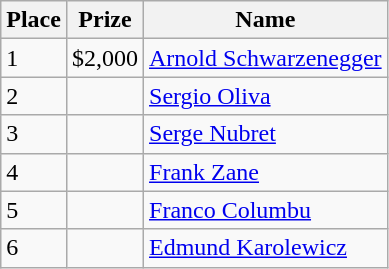<table class="wikitable">
<tr>
<th>Place</th>
<th>Prize</th>
<th>Name</th>
</tr>
<tr>
<td>1</td>
<td>$2,000</td>
<td> <a href='#'>Arnold Schwarzenegger</a></td>
</tr>
<tr>
<td>2</td>
<td></td>
<td> <a href='#'>Sergio Oliva</a></td>
</tr>
<tr>
<td>3</td>
<td></td>
<td> <a href='#'>Serge Nubret</a></td>
</tr>
<tr>
<td>4</td>
<td></td>
<td> <a href='#'>Frank Zane</a></td>
</tr>
<tr>
<td>5</td>
<td></td>
<td> <a href='#'>Franco Columbu</a></td>
</tr>
<tr>
<td>6</td>
<td></td>
<td> <a href='#'>Edmund Karolewicz</a></td>
</tr>
</table>
